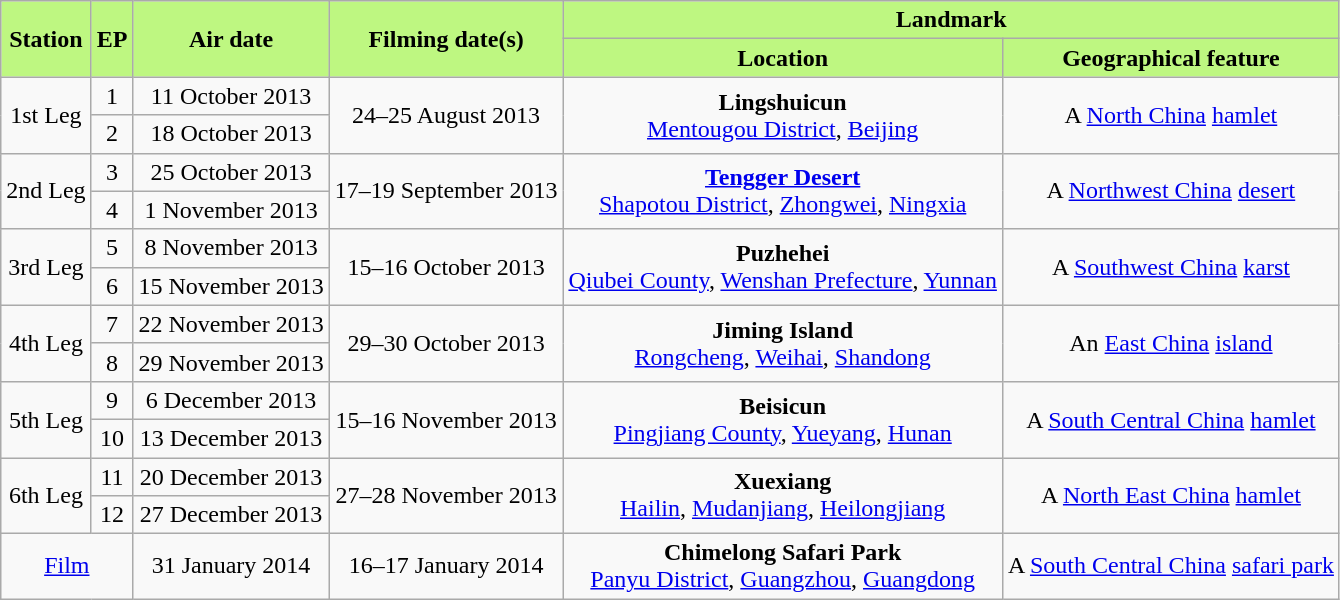<table class=wikitable>
<tr style="background:#BEF781; color:black; text-align:center;">
<td rowspan=2><strong>Station</strong></td>
<td rowspan=2><strong>EP</strong></td>
<td rowspan=2><strong>Air date</strong></td>
<td rowspan=2><strong>Filming date(s)</strong></td>
<td width="180" colspan=2><strong>Landmark</strong></td>
</tr>
<tr style="background:#BEF781; color:black; text-align:center;">
<td><strong>Location</strong></td>
<td><strong>Geographical feature</strong></td>
</tr>
<tr align=center>
<td rowspan=2>1st Leg</td>
<td>1</td>
<td>11 October 2013</td>
<td rowspan=2>24–25 August 2013</td>
<td rowspan=2><strong>Lingshuicun</strong><br><a href='#'>Mentougou District</a>, <a href='#'>Beijing</a></td>
<td rowspan=2>A <a href='#'>North China</a> <a href='#'>hamlet</a></td>
</tr>
<tr align=center>
<td>2</td>
<td>18 October 2013</td>
</tr>
<tr align=center>
<td rowspan=2>2nd Leg</td>
<td>3</td>
<td>25 October 2013</td>
<td rowspan=2>17–19 September 2013</td>
<td rowspan=2><strong><a href='#'>Tengger Desert</a></strong><br><a href='#'>Shapotou District</a>, <a href='#'>Zhongwei</a>, <a href='#'>Ningxia</a></td>
<td rowspan=2>A <a href='#'>Northwest China</a> <a href='#'>desert</a></td>
</tr>
<tr align=center>
<td>4</td>
<td>1 November 2013</td>
</tr>
<tr align=center>
<td rowspan=2>3rd Leg</td>
<td>5</td>
<td>8 November 2013</td>
<td rowspan=2>15–16 October 2013</td>
<td rowspan=2><strong>Puzhehei</strong><br><a href='#'>Qiubei County</a>, <a href='#'>Wenshan Prefecture</a>, <a href='#'>Yunnan</a></td>
<td rowspan=2>A <a href='#'>Southwest China</a> <a href='#'>karst</a></td>
</tr>
<tr align=center>
<td>6</td>
<td>15 November 2013<small></small></td>
</tr>
<tr align=center>
<td rowspan=2>4th Leg</td>
<td>7</td>
<td>22 November 2013</td>
<td rowspan=2>29–30 October 2013</td>
<td rowspan=2><strong>Jiming Island</strong><br><a href='#'>Rongcheng</a>, <a href='#'>Weihai</a>, <a href='#'>Shandong</a></td>
<td rowspan=2>An <a href='#'>East China</a> <a href='#'>island</a></td>
</tr>
<tr align=center>
<td>8</td>
<td>29 November 2013</td>
</tr>
<tr align=center>
<td rowspan=2>5th Leg</td>
<td>9</td>
<td>6 December 2013</td>
<td rowspan=2>15–16 November 2013</td>
<td rowspan=2><strong>Beisicun</strong><br><a href='#'>Pingjiang County</a>, <a href='#'>Yueyang</a>, <a href='#'>Hunan</a></td>
<td rowspan=2>A <a href='#'>South Central China</a> <a href='#'>hamlet</a></td>
</tr>
<tr align=center>
<td>10</td>
<td>13 December 2013</td>
</tr>
<tr align=center>
<td rowspan=2>6th Leg</td>
<td>11</td>
<td>20 December 2013</td>
<td rowspan=2>27–28 November 2013</td>
<td rowspan=2><strong>Xuexiang</strong><br><a href='#'>Hailin</a>, <a href='#'>Mudanjiang</a>, <a href='#'>Heilongjiang</a></td>
<td rowspan=2>A <a href='#'>North East China</a> <a href='#'>hamlet</a></td>
</tr>
<tr align=center>
<td>12</td>
<td>27 December 2013</td>
</tr>
<tr align=center>
<td colspan=2><a href='#'>Film</a></td>
<td>31 January 2014</td>
<td rowspan=1>16–17 January 2014</td>
<td><strong>Chimelong Safari Park</strong><br><a href='#'>Panyu District</a>, <a href='#'>Guangzhou</a>, <a href='#'>Guangdong</a></td>
<td>A <a href='#'>South Central China</a> <a href='#'>safari park</a></td>
</tr>
</table>
